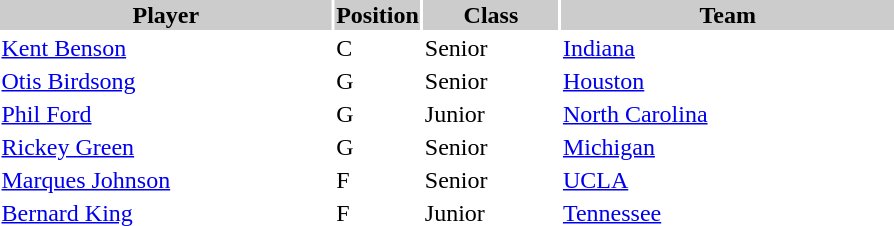<table style="width:600px" "border:'1' 'solid' 'gray'">
<tr>
<th style="background:#CCCCCC;width:40%">Player</th>
<th style="background:#CCCCCC;width:4%">Position</th>
<th style="background:#CCCCCC;width:16%">Class</th>
<th style="background:#CCCCCC;width:40%">Team</th>
</tr>
<tr>
<td><a href='#'>Kent Benson</a></td>
<td>C</td>
<td>Senior</td>
<td><a href='#'>Indiana</a></td>
</tr>
<tr>
<td><a href='#'>Otis Birdsong</a></td>
<td>G</td>
<td>Senior</td>
<td><a href='#'>Houston</a></td>
</tr>
<tr>
<td><a href='#'>Phil Ford</a></td>
<td>G</td>
<td>Junior</td>
<td><a href='#'>North Carolina</a></td>
</tr>
<tr>
<td><a href='#'>Rickey Green</a></td>
<td>G</td>
<td>Senior</td>
<td><a href='#'>Michigan</a></td>
</tr>
<tr>
<td><a href='#'>Marques Johnson</a></td>
<td>F</td>
<td>Senior</td>
<td><a href='#'>UCLA</a></td>
</tr>
<tr>
<td><a href='#'>Bernard King</a></td>
<td>F</td>
<td>Junior</td>
<td><a href='#'>Tennessee</a></td>
</tr>
</table>
